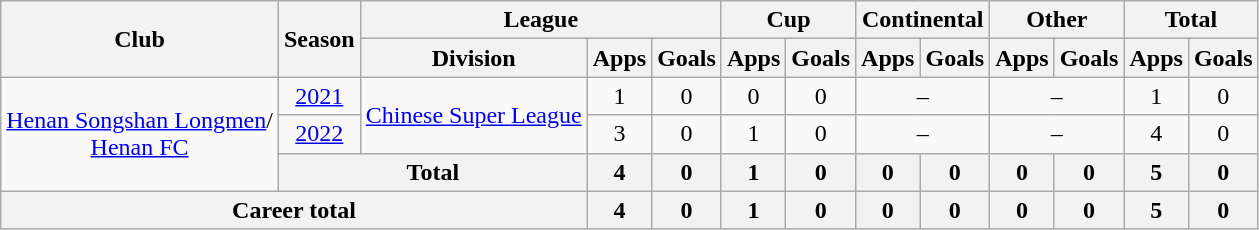<table class="wikitable" style="text-align: center">
<tr>
<th rowspan="2">Club</th>
<th rowspan="2">Season</th>
<th colspan="3">League</th>
<th colspan="2">Cup</th>
<th colspan="2">Continental</th>
<th colspan="2">Other</th>
<th colspan="2">Total</th>
</tr>
<tr>
<th>Division</th>
<th>Apps</th>
<th>Goals</th>
<th>Apps</th>
<th>Goals</th>
<th>Apps</th>
<th>Goals</th>
<th>Apps</th>
<th>Goals</th>
<th>Apps</th>
<th>Goals</th>
</tr>
<tr>
<td rowspan=3><a href='#'>Henan Songshan Longmen</a>/<br><a href='#'>Henan FC</a></td>
<td><a href='#'>2021</a></td>
<td rowspan=2><a href='#'>Chinese Super League</a></td>
<td>1</td>
<td>0</td>
<td>0</td>
<td>0</td>
<td colspan="2">–</td>
<td colspan="2">–</td>
<td>1</td>
<td>0</td>
</tr>
<tr>
<td><a href='#'>2022</a></td>
<td>3</td>
<td>0</td>
<td>1</td>
<td>0</td>
<td colspan="2">–</td>
<td colspan="2">–</td>
<td>4</td>
<td>0</td>
</tr>
<tr>
<th colspan="2">Total</th>
<th>4</th>
<th>0</th>
<th>1</th>
<th>0</th>
<th>0</th>
<th>0</th>
<th>0</th>
<th>0</th>
<th>5</th>
<th>0</th>
</tr>
<tr>
<th colspan=3>Career total</th>
<th>4</th>
<th>0</th>
<th>1</th>
<th>0</th>
<th>0</th>
<th>0</th>
<th>0</th>
<th>0</th>
<th>5</th>
<th>0</th>
</tr>
</table>
